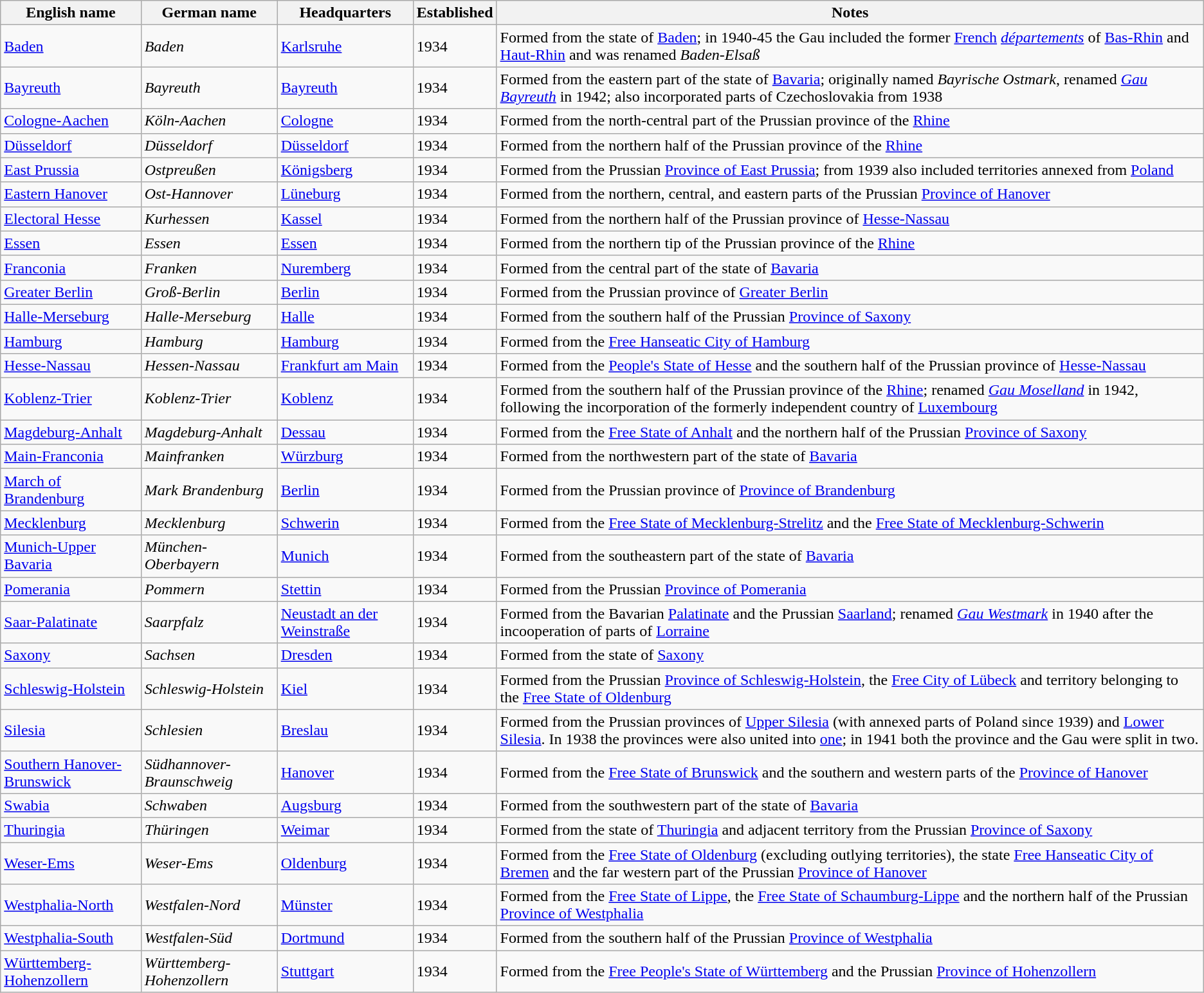<table class="wikitable">
<tr>
<th>English name</th>
<th>German name</th>
<th>Headquarters</th>
<th>Established</th>
<th>Notes</th>
</tr>
<tr>
<td><a href='#'>Baden</a></td>
<td><em>Baden</em></td>
<td><a href='#'>Karlsruhe</a></td>
<td>1934</td>
<td>Formed from the state of <a href='#'>Baden</a>; in 1940-45 the Gau included the former <a href='#'>French</a> <em><a href='#'>départements</a></em> of <a href='#'>Bas-Rhin</a> and <a href='#'>Haut-Rhin</a> and was renamed <em>Baden-Elsaß</em></td>
</tr>
<tr>
<td><a href='#'>Bayreuth</a></td>
<td><em>Bayreuth</em></td>
<td><a href='#'>Bayreuth</a></td>
<td>1934</td>
<td>Formed from the eastern part of the state of <a href='#'>Bavaria</a>; originally named <em>Bayrische Ostmark</em>, renamed <em><a href='#'>Gau Bayreuth</a></em> in 1942; also incorporated parts of Czechoslovakia from 1938</td>
</tr>
<tr>
<td><a href='#'>Cologne-Aachen</a></td>
<td><em>Köln-Aachen</em></td>
<td><a href='#'>Cologne</a></td>
<td>1934</td>
<td>Formed from the north-central part of the Prussian province of the <a href='#'>Rhine</a></td>
</tr>
<tr>
<td><a href='#'>Düsseldorf</a></td>
<td><em>Düsseldorf</em></td>
<td><a href='#'>Düsseldorf</a></td>
<td>1934</td>
<td>Formed from the northern half of the Prussian province of the <a href='#'>Rhine</a></td>
</tr>
<tr>
<td><a href='#'>East Prussia</a></td>
<td><em>Ostpreußen</em></td>
<td><a href='#'>Königsberg</a></td>
<td>1934</td>
<td>Formed from the Prussian <a href='#'>Province of East Prussia</a>; from 1939 also included territories annexed from <a href='#'>Poland</a></td>
</tr>
<tr>
<td><a href='#'>Eastern Hanover</a></td>
<td><em>Ost-Hannover</em></td>
<td><a href='#'>Lüneburg</a></td>
<td>1934</td>
<td>Formed from the northern, central, and eastern parts of the Prussian <a href='#'>Province of Hanover</a></td>
</tr>
<tr>
<td><a href='#'>Electoral Hesse</a></td>
<td><em>Kurhessen</em></td>
<td><a href='#'>Kassel</a></td>
<td>1934</td>
<td>Formed from the northern half of the Prussian province of <a href='#'>Hesse-Nassau</a></td>
</tr>
<tr>
<td><a href='#'>Essen</a></td>
<td><em>Essen</em></td>
<td><a href='#'>Essen</a></td>
<td>1934</td>
<td>Formed from the northern tip of the Prussian province of the <a href='#'>Rhine</a></td>
</tr>
<tr>
<td><a href='#'>Franconia</a></td>
<td><em>Franken</em></td>
<td><a href='#'>Nuremberg</a></td>
<td>1934</td>
<td>Formed from the central part of the state of <a href='#'>Bavaria</a></td>
</tr>
<tr>
<td><a href='#'>Greater Berlin</a></td>
<td><em>Groß-Berlin</em></td>
<td><a href='#'>Berlin</a></td>
<td>1934</td>
<td>Formed from the Prussian province of <a href='#'>Greater Berlin</a></td>
</tr>
<tr>
<td><a href='#'>Halle-Merseburg</a></td>
<td><em>Halle-Merseburg</em></td>
<td><a href='#'>Halle</a></td>
<td>1934</td>
<td>Formed from the southern half of the Prussian <a href='#'>Province of Saxony</a></td>
</tr>
<tr>
<td><a href='#'>Hamburg</a></td>
<td><em>Hamburg</em></td>
<td><a href='#'>Hamburg</a></td>
<td>1934</td>
<td>Formed from the <a href='#'>Free Hanseatic City of Hamburg</a></td>
</tr>
<tr>
<td><a href='#'>Hesse-Nassau</a></td>
<td><em>Hessen-Nassau</em></td>
<td><a href='#'>Frankfurt am Main</a></td>
<td>1934</td>
<td>Formed from the <a href='#'>People's State of Hesse</a> and the southern half of the Prussian province of <a href='#'>Hesse-Nassau</a></td>
</tr>
<tr>
<td><a href='#'>Koblenz-Trier</a></td>
<td><em>Koblenz-Trier</em></td>
<td><a href='#'>Koblenz</a></td>
<td>1934</td>
<td>Formed from the southern half of the Prussian province of the <a href='#'>Rhine</a>; renamed <em><a href='#'>Gau Moselland</a></em> in 1942, following the incorporation of the formerly independent country of <a href='#'>Luxembourg</a></td>
</tr>
<tr>
<td><a href='#'>Magdeburg-Anhalt</a></td>
<td><em>Magdeburg-Anhalt</em></td>
<td><a href='#'>Dessau</a></td>
<td>1934</td>
<td>Formed from the <a href='#'>Free State of Anhalt</a> and the northern half of the Prussian <a href='#'>Province of Saxony</a></td>
</tr>
<tr>
<td><a href='#'>Main-Franconia</a></td>
<td><em>Mainfranken</em></td>
<td><a href='#'>Würzburg</a></td>
<td>1934</td>
<td>Formed from the northwestern part of the state of <a href='#'>Bavaria</a></td>
</tr>
<tr>
<td><a href='#'>March of Brandenburg</a></td>
<td><em>Mark Brandenburg</em></td>
<td><a href='#'>Berlin</a></td>
<td>1934</td>
<td>Formed from the Prussian province of <a href='#'>Province of Brandenburg</a></td>
</tr>
<tr>
<td><a href='#'>Mecklenburg</a></td>
<td><em>Mecklenburg</em></td>
<td><a href='#'>Schwerin</a></td>
<td>1934</td>
<td>Formed from the <a href='#'>Free State of Mecklenburg-Strelitz</a> and the <a href='#'>Free State of Mecklenburg-Schwerin</a></td>
</tr>
<tr>
<td><a href='#'>Munich-Upper Bavaria</a></td>
<td><em>München-Oberbayern</em></td>
<td><a href='#'>Munich</a></td>
<td>1934</td>
<td>Formed from the southeastern part of the state of <a href='#'>Bavaria</a></td>
</tr>
<tr>
<td><a href='#'>Pomerania</a></td>
<td><em>Pommern</em></td>
<td><a href='#'>Stettin</a></td>
<td>1934</td>
<td>Formed from the Prussian <a href='#'>Province of Pomerania</a></td>
</tr>
<tr>
<td><a href='#'>Saar-Palatinate</a></td>
<td><em>Saarpfalz</em></td>
<td><a href='#'>Neustadt an der Weinstraße</a></td>
<td>1934</td>
<td>Formed from the Bavarian <a href='#'>Palatinate</a> and the Prussian <a href='#'>Saarland</a>; renamed <em><a href='#'>Gau Westmark</a></em> in 1940 after the incooperation of parts of <a href='#'>Lorraine</a></td>
</tr>
<tr>
<td><a href='#'>Saxony</a></td>
<td><em>Sachsen</em></td>
<td><a href='#'>Dresden</a></td>
<td>1934</td>
<td>Formed from the state of <a href='#'>Saxony</a></td>
</tr>
<tr>
<td><a href='#'>Schleswig-Holstein</a></td>
<td><em>Schleswig-Holstein</em></td>
<td><a href='#'>Kiel</a></td>
<td>1934</td>
<td>Formed from the Prussian <a href='#'>Province of Schleswig-Holstein</a>, the <a href='#'>Free City of Lübeck</a> and territory belonging to the <a href='#'>Free State of Oldenburg</a></td>
</tr>
<tr>
<td><a href='#'>Silesia</a></td>
<td><em>Schlesien</em></td>
<td><a href='#'>Breslau</a></td>
<td>1934</td>
<td>Formed from the Prussian provinces of <a href='#'>Upper Silesia</a> (with annexed parts of Poland since 1939) and <a href='#'>Lower Silesia</a>. In 1938 the provinces were also united into <a href='#'>one</a>; in 1941 both the province and the Gau were split in two.</td>
</tr>
<tr>
<td><a href='#'>Southern Hanover-Brunswick</a></td>
<td><em>Südhannover-Braunschweig</em></td>
<td><a href='#'>Hanover</a></td>
<td>1934</td>
<td>Formed from the <a href='#'>Free State of Brunswick</a> and the southern and western parts of the <a href='#'>Province of Hanover</a></td>
</tr>
<tr>
<td><a href='#'>Swabia</a></td>
<td><em>Schwaben</em></td>
<td><a href='#'>Augsburg</a></td>
<td>1934</td>
<td>Formed from the southwestern part of the state of <a href='#'>Bavaria</a></td>
</tr>
<tr>
<td><a href='#'>Thuringia</a></td>
<td><em>Thüringen</em></td>
<td><a href='#'>Weimar</a></td>
<td>1934</td>
<td>Formed from the state of <a href='#'>Thuringia</a> and adjacent territory from the Prussian <a href='#'>Province of Saxony</a></td>
</tr>
<tr>
<td><a href='#'>Weser-Ems</a></td>
<td><em>Weser-Ems</em></td>
<td><a href='#'>Oldenburg</a></td>
<td>1934</td>
<td>Formed from the <a href='#'>Free State of Oldenburg</a> (excluding outlying territories), the state <a href='#'>Free Hanseatic City of Bremen</a> and the far western part of the Prussian <a href='#'>Province of Hanover</a></td>
</tr>
<tr>
<td><a href='#'>Westphalia-North</a></td>
<td><em>Westfalen-Nord</em></td>
<td><a href='#'>Münster</a></td>
<td>1934</td>
<td>Formed from the <a href='#'>Free State of Lippe</a>, the <a href='#'>Free State of Schaumburg-Lippe</a> and the northern half of the Prussian <a href='#'>Province of Westphalia</a></td>
</tr>
<tr>
<td><a href='#'>Westphalia-South</a></td>
<td><em>Westfalen-Süd</em></td>
<td><a href='#'>Dortmund</a></td>
<td>1934</td>
<td>Formed from the southern half of the Prussian <a href='#'>Province of Westphalia</a></td>
</tr>
<tr>
<td><a href='#'>Württemberg-Hohenzollern</a></td>
<td><em>Württemberg-Hohenzollern</em></td>
<td><a href='#'>Stuttgart</a></td>
<td>1934</td>
<td>Formed from the <a href='#'>Free People's State of Württemberg</a> and the Prussian <a href='#'>Province of Hohenzollern</a></td>
</tr>
</table>
